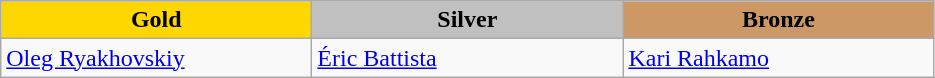<table class="wikitable" style="text-align:left">
<tr align="center">
<td width=200 bgcolor=gold><strong>Gold</strong></td>
<td width=200 bgcolor=silver><strong>Silver</strong></td>
<td width=200 bgcolor=CC9966><strong>Bronze</strong></td>
</tr>
<tr>
<td><a href='#'>Oleg Ryakhovskiy</a><br><em></em></td>
<td><a href='#'>Éric Battista</a><br><em></em></td>
<td><a href='#'>Kari Rahkamo</a><br><em></em></td>
</tr>
</table>
